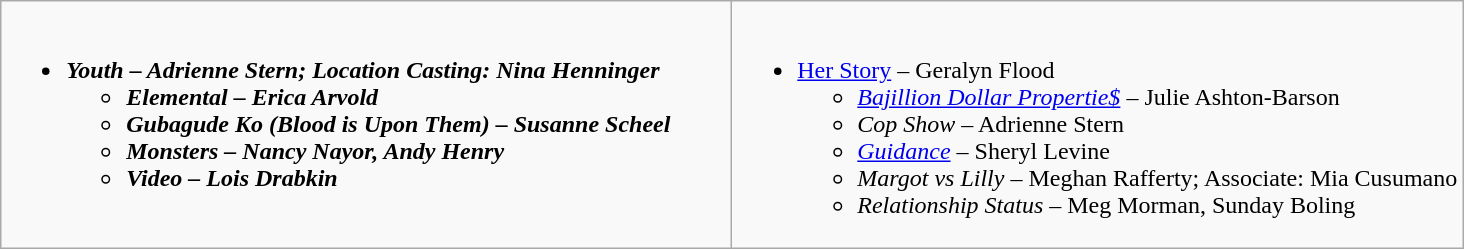<table class=wikitable>
<tr>
<td valign="top" width="50%"><br><ul><li><strong><em>Youth<em> – Adrienne Stern; Location Casting: Nina Henninger<strong><ul><li></em>Elemental<em> – Erica Arvold</li><li></em>Gubagude Ko (Blood is Upon Them)<em> – Susanne Scheel</li><li></em>Monsters<em> – Nancy Nayor, Andy Henry</li><li></em>Video<em> – Lois Drabkin</li></ul></li></ul></td>
<td valign="top" width="50%"><br><ul><li></em></strong><a href='#'>Her Story</a></em> – Geralyn Flood</strong><ul><li><em><a href='#'>Bajillion Dollar Propertie$</a></em> – Julie Ashton-Barson</li><li><em>Cop Show</em> – Adrienne Stern</li><li><em><a href='#'>Guidance</a></em> – Sheryl Levine</li><li><em>Margot vs Lilly</em> – Meghan Rafferty; Associate: Mia Cusumano</li><li><em>Relationship Status</em> – Meg Morman, Sunday Boling</li></ul></li></ul></td>
</tr>
</table>
